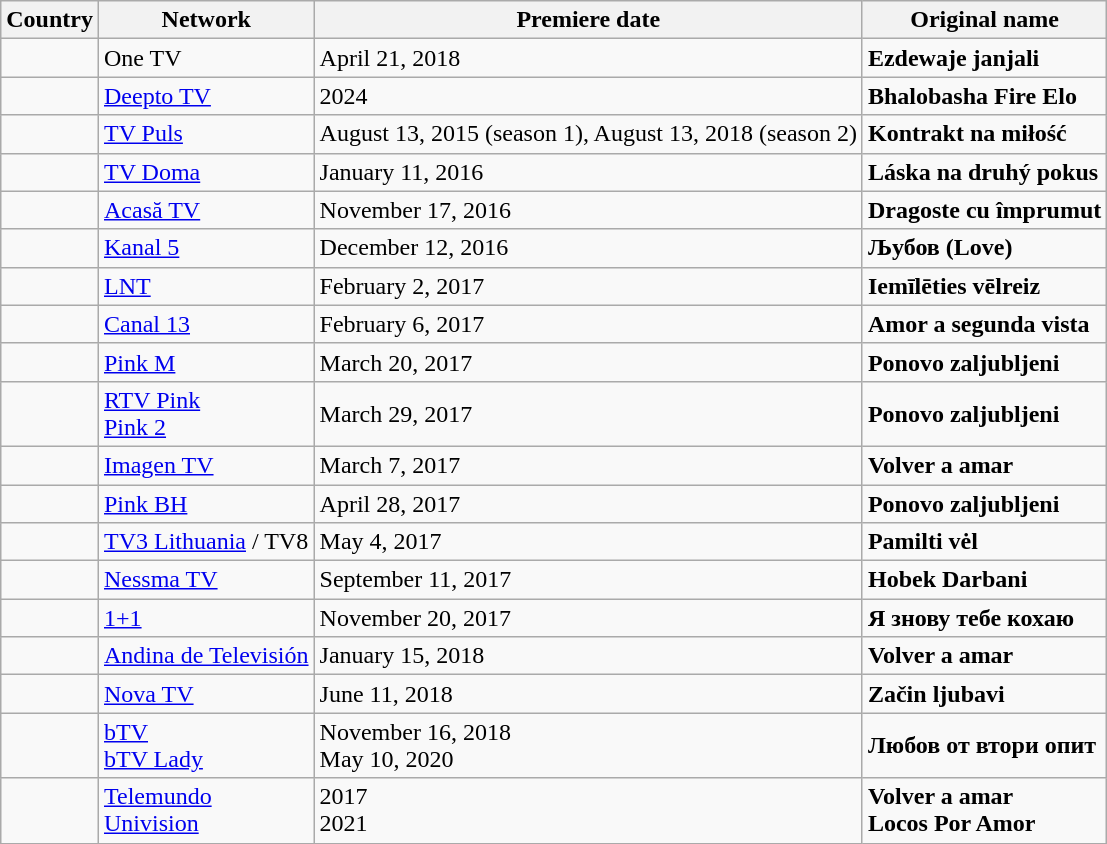<table class="wikitable">
<tr>
<th>Country</th>
<th>Network</th>
<th>Premiere date</th>
<th>Original name</th>
</tr>
<tr>
<td></td>
<td>One TV</td>
<td>April 21, 2018</td>
<td><strong>Ezdewaje janjali</strong></td>
</tr>
<tr>
<td></td>
<td><a href='#'>Deepto TV</a></td>
<td>2024</td>
<td><strong>Bhalobasha Fire Elo</strong></td>
</tr>
<tr>
<td></td>
<td><a href='#'>TV Puls</a></td>
<td>August 13, 2015 (season 1), August 13, 2018 (season 2)</td>
<td><strong>Kontrakt na miłość</strong></td>
</tr>
<tr>
<td></td>
<td><a href='#'>TV Doma</a></td>
<td>January 11, 2016</td>
<td><strong>Láska na druhý pokus</strong></td>
</tr>
<tr>
<td></td>
<td><a href='#'>Acasă TV</a></td>
<td>November 17, 2016</td>
<td><strong>Dragoste cu împrumut</strong></td>
</tr>
<tr>
<td></td>
<td><a href='#'>Kanal 5</a></td>
<td>December 12, 2016</td>
<td><strong>Љубов (Love)</strong></td>
</tr>
<tr>
<td></td>
<td><a href='#'>LNT</a></td>
<td>February 2, 2017</td>
<td><strong>Iemīlēties vēlreiz</strong></td>
</tr>
<tr>
<td></td>
<td><a href='#'>Canal 13</a></td>
<td>February 6, 2017</td>
<td><strong>Amor a segunda vista</strong></td>
</tr>
<tr>
<td></td>
<td><a href='#'>Pink M</a></td>
<td>March 20, 2017</td>
<td><strong>Ponovo zaljubljeni</strong></td>
</tr>
<tr>
<td></td>
<td><a href='#'>RTV Pink</a><br><a href='#'>Pink 2</a></td>
<td>March 29, 2017</td>
<td><strong>Ponovo zaljubljeni</strong></td>
</tr>
<tr>
<td></td>
<td><a href='#'>Imagen TV</a></td>
<td>March 7, 2017</td>
<td><strong>Volver a amar</strong></td>
</tr>
<tr>
<td></td>
<td><a href='#'>Pink BH</a></td>
<td>April 28, 2017</td>
<td><strong>Ponovo zaljubljeni</strong></td>
</tr>
<tr>
<td></td>
<td><a href='#'>TV3 Lithuania</a> / TV8</td>
<td>May 4, 2017</td>
<td><strong>Pamilti vėl</strong></td>
</tr>
<tr>
<td></td>
<td><a href='#'>Nessma TV</a></td>
<td>September 11, 2017</td>
<td><strong>Hobek Darbani</strong></td>
</tr>
<tr>
<td></td>
<td><a href='#'>1+1</a></td>
<td>November 20, 2017</td>
<td><strong>Я знову тебе кохаю</strong></td>
</tr>
<tr>
<td></td>
<td><a href='#'>Andina de Televisión</a></td>
<td>January 15, 2018</td>
<td><strong>Volver a amar</strong></td>
</tr>
<tr>
<td></td>
<td><a href='#'>Nova TV</a></td>
<td>June 11, 2018</td>
<td><strong>Začin ljubavi</strong></td>
</tr>
<tr>
<td></td>
<td><a href='#'>bTV</a><br><a href='#'>bTV Lady</a></td>
<td>November 16, 2018<br>May 10, 2020</td>
<td><strong>Любов от втори опит</strong></td>
</tr>
<tr>
<td></td>
<td><a href='#'>Telemundo</a><br><a href='#'>Univision</a></td>
<td>2017<br>2021</td>
<td><strong>Volver a amar</strong><br><strong>Locos Por Amor</strong></td>
</tr>
</table>
